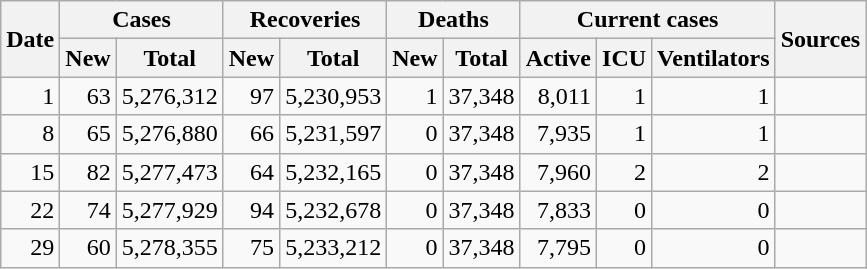<table class="wikitable sortable mw-collapsible mw-collapsed sticky-header-multi sort-under" style="text-align:right;">
<tr>
<th rowspan=2>Date</th>
<th colspan=2>Cases</th>
<th colspan=2>Recoveries</th>
<th colspan=2>Deaths</th>
<th colspan=3>Current cases</th>
<th rowspan=2 class="unsortable">Sources</th>
</tr>
<tr>
<th>New</th>
<th>Total</th>
<th>New</th>
<th>Total</th>
<th>New</th>
<th>Total</th>
<th>Active</th>
<th>ICU</th>
<th>Ventilators</th>
</tr>
<tr>
<td>1</td>
<td>63</td>
<td>5,276,312</td>
<td>97</td>
<td>5,230,953</td>
<td>1</td>
<td>37,348</td>
<td>8,011</td>
<td>1</td>
<td>1</td>
<td></td>
</tr>
<tr>
<td>8</td>
<td>65</td>
<td>5,276,880</td>
<td>66</td>
<td>5,231,597</td>
<td>0</td>
<td>37,348</td>
<td>7,935</td>
<td>1</td>
<td>1</td>
<td></td>
</tr>
<tr>
<td>15</td>
<td>82</td>
<td>5,277,473</td>
<td>64</td>
<td>5,232,165</td>
<td>0</td>
<td>37,348</td>
<td>7,960</td>
<td>2</td>
<td>2</td>
<td></td>
</tr>
<tr>
<td>22</td>
<td>74</td>
<td>5,277,929</td>
<td>94</td>
<td>5,232,678</td>
<td>0</td>
<td>37,348</td>
<td>7,833</td>
<td>0</td>
<td>0</td>
<td></td>
</tr>
<tr>
<td>29</td>
<td>60</td>
<td>5,278,355</td>
<td>75</td>
<td>5,233,212</td>
<td>0</td>
<td>37,348</td>
<td>7,795</td>
<td>0</td>
<td>0</td>
<td></td>
</tr>
</table>
